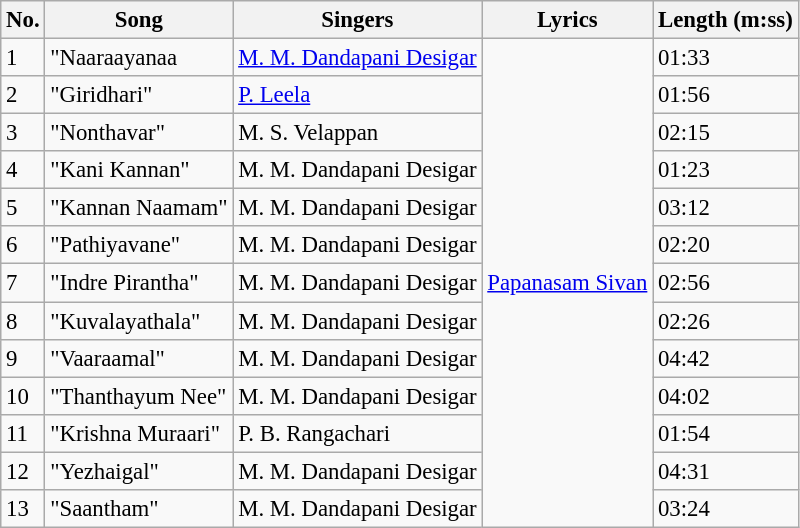<table class="wikitable" style="font-size:95%;">
<tr>
<th>No.</th>
<th>Song</th>
<th>Singers</th>
<th>Lyrics</th>
<th>Length (m:ss)</th>
</tr>
<tr>
<td>1</td>
<td>"Naaraayanaa</td>
<td><a href='#'>M. M. Dandapani Desigar</a></td>
<td rowspan=13><a href='#'>Papanasam Sivan</a></td>
<td>01:33</td>
</tr>
<tr>
<td>2</td>
<td>"Giridhari"</td>
<td><a href='#'>P. Leela</a></td>
<td>01:56</td>
</tr>
<tr>
<td>3</td>
<td>"Nonthavar"</td>
<td>M. S. Velappan</td>
<td>02:15</td>
</tr>
<tr>
<td>4</td>
<td>"Kani Kannan"</td>
<td>M. M. Dandapani Desigar</td>
<td>01:23</td>
</tr>
<tr>
<td>5</td>
<td>"Kannan Naamam"</td>
<td>M. M. Dandapani Desigar</td>
<td>03:12</td>
</tr>
<tr>
<td>6</td>
<td>"Pathiyavane"</td>
<td>M. M. Dandapani Desigar</td>
<td>02:20</td>
</tr>
<tr>
<td>7</td>
<td>"Indre Pirantha"</td>
<td>M. M. Dandapani Desigar</td>
<td>02:56</td>
</tr>
<tr>
<td>8</td>
<td>"Kuvalayathala"</td>
<td>M. M. Dandapani Desigar</td>
<td>02:26</td>
</tr>
<tr>
<td>9</td>
<td>"Vaaraamal"</td>
<td>M. M. Dandapani Desigar</td>
<td>04:42</td>
</tr>
<tr>
<td>10</td>
<td>"Thanthayum Nee"</td>
<td>M. M. Dandapani Desigar</td>
<td>04:02</td>
</tr>
<tr>
<td>11</td>
<td>"Krishna Muraari"</td>
<td>P. B. Rangachari</td>
<td>01:54</td>
</tr>
<tr>
<td>12</td>
<td>"Yezhaigal"</td>
<td>M. M. Dandapani Desigar</td>
<td>04:31</td>
</tr>
<tr>
<td>13</td>
<td>"Saantham"</td>
<td>M. M. Dandapani Desigar</td>
<td>03:24</td>
</tr>
</table>
